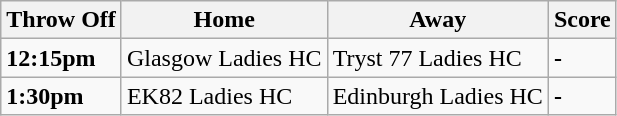<table class="wikitable">
<tr>
<th><strong>Throw Off</strong></th>
<th><strong>Home</strong></th>
<th><strong>Away</strong></th>
<th><strong>Score</strong></th>
</tr>
<tr>
<td><strong>12:15pm</strong></td>
<td>Glasgow Ladies HC</td>
<td>Tryst 77 Ladies HC</td>
<td><strong>-</strong></td>
</tr>
<tr>
<td><strong>1:30pm</strong></td>
<td>EK82 Ladies HC</td>
<td>Edinburgh Ladies HC</td>
<td><strong>-</strong></td>
</tr>
</table>
